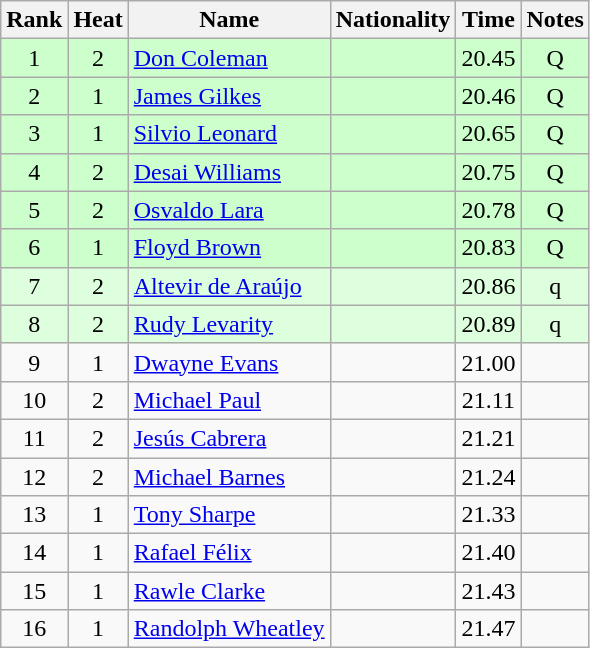<table class="wikitable sortable" style="text-align:center">
<tr>
<th>Rank</th>
<th>Heat</th>
<th>Name</th>
<th>Nationality</th>
<th>Time</th>
<th>Notes</th>
</tr>
<tr bgcolor=ccffcc>
<td>1</td>
<td>2</td>
<td align=left><a href='#'>Don Coleman</a></td>
<td align=left></td>
<td>20.45</td>
<td>Q</td>
</tr>
<tr bgcolor=ccffcc>
<td>2</td>
<td>1</td>
<td align=left><a href='#'>James Gilkes</a></td>
<td align=left></td>
<td>20.46</td>
<td>Q</td>
</tr>
<tr bgcolor=ccffcc>
<td>3</td>
<td>1</td>
<td align=left><a href='#'>Silvio Leonard</a></td>
<td align=left></td>
<td>20.65</td>
<td>Q</td>
</tr>
<tr bgcolor=ccffcc>
<td>4</td>
<td>2</td>
<td align=left><a href='#'>Desai Williams</a></td>
<td align=left></td>
<td>20.75</td>
<td>Q</td>
</tr>
<tr bgcolor=ccffcc>
<td>5</td>
<td>2</td>
<td align=left><a href='#'>Osvaldo Lara</a></td>
<td align=left></td>
<td>20.78</td>
<td>Q</td>
</tr>
<tr bgcolor=ccffcc>
<td>6</td>
<td>1</td>
<td align=left><a href='#'>Floyd Brown</a></td>
<td align=left></td>
<td>20.83</td>
<td>Q</td>
</tr>
<tr bgcolor=ddffdd>
<td>7</td>
<td>2</td>
<td align=left><a href='#'>Altevir de Araújo</a></td>
<td align=left></td>
<td>20.86</td>
<td>q</td>
</tr>
<tr bgcolor=ddffdd>
<td>8</td>
<td>2</td>
<td align=left><a href='#'>Rudy Levarity</a></td>
<td align=left></td>
<td>20.89</td>
<td>q</td>
</tr>
<tr>
<td>9</td>
<td>1</td>
<td align=left><a href='#'>Dwayne Evans</a></td>
<td align=left></td>
<td>21.00</td>
<td></td>
</tr>
<tr>
<td>10</td>
<td>2</td>
<td align=left><a href='#'>Michael Paul</a></td>
<td align=left></td>
<td>21.11</td>
<td></td>
</tr>
<tr>
<td>11</td>
<td>2</td>
<td align=left><a href='#'>Jesús Cabrera</a></td>
<td align=left></td>
<td>21.21</td>
<td></td>
</tr>
<tr>
<td>12</td>
<td>2</td>
<td align=left><a href='#'>Michael Barnes</a></td>
<td align=left></td>
<td>21.24</td>
<td></td>
</tr>
<tr>
<td>13</td>
<td>1</td>
<td align=left><a href='#'>Tony Sharpe</a></td>
<td align=left></td>
<td>21.33</td>
<td></td>
</tr>
<tr>
<td>14</td>
<td>1</td>
<td align=left><a href='#'>Rafael Félix</a></td>
<td align=left></td>
<td>21.40</td>
<td></td>
</tr>
<tr>
<td>15</td>
<td>1</td>
<td align=left><a href='#'>Rawle Clarke</a></td>
<td align=left></td>
<td>21.43</td>
<td></td>
</tr>
<tr>
<td>16</td>
<td>1</td>
<td align=left><a href='#'>Randolph Wheatley</a></td>
<td align=left></td>
<td>21.47</td>
<td></td>
</tr>
</table>
